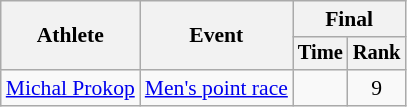<table class="wikitable" style="font-size:90%;text-align:center">
<tr>
<th rowspan="2">Athlete</th>
<th rowspan="2">Event</th>
<th colspan="2">Final</th>
</tr>
<tr style="font-size:95%">
<th>Time</th>
<th>Rank</th>
</tr>
<tr>
<td align="left"><a href='#'>Michal Prokop</a></td>
<td align="left"><a href='#'>Men's point race</a></td>
<td></td>
<td>9</td>
</tr>
</table>
